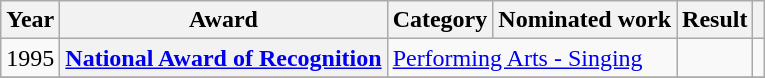<table class="wikitable plainrowheaders sortable">
<tr>
<th scope="col">Year</th>
<th scope="col">Award</th>
<th scope="col">Category</th>
<th scope="col">Nominated work</th>
<th scope="col">Result</th>
<th scope="col" class="unsortable"></th>
</tr>
<tr>
<td>1995</td>
<th scope="row"><a href='#'>National Award of Recognition</a></th>
<td colspan="2"><a href='#'>Performing Arts - Singing</a></td>
<td></td>
<td style="text-align:center;"></td>
</tr>
<tr>
</tr>
</table>
